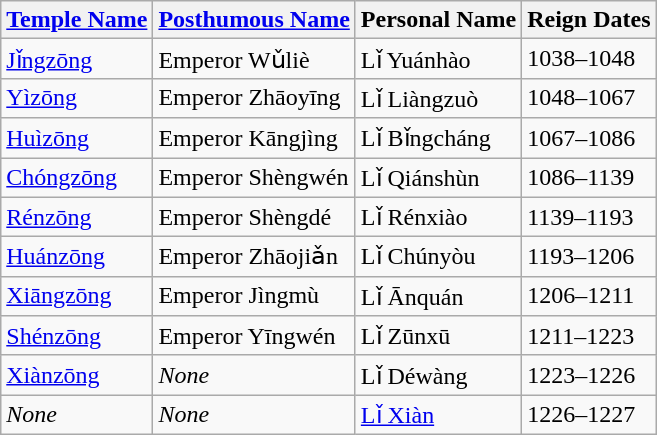<table class="wikitable">
<tr>
<th><a href='#'>Temple Name</a></th>
<th><a href='#'>Posthumous Name</a></th>
<th>Personal Name</th>
<th>Reign Dates</th>
</tr>
<tr>
<td><a href='#'>Jǐngzōng</a>  </td>
<td>Emperor Wǔliè </td>
<td>Lǐ Yuánhào  </td>
<td>1038–1048</td>
</tr>
<tr>
<td><a href='#'>Yìzōng</a> </td>
<td>Emperor Zhāoyīng </td>
<td>Lǐ Liàngzuò </td>
<td>1048–1067</td>
</tr>
<tr>
<td><a href='#'>Huìzōng</a> </td>
<td>Emperor Kāngjìng </td>
<td>Lǐ Bǐngcháng </td>
<td>1067–1086</td>
</tr>
<tr>
<td><a href='#'>Chóngzōng</a>  </td>
<td>Emperor Shèngwén </td>
<td>Lǐ Qiánshùn </td>
<td>1086–1139</td>
</tr>
<tr>
<td><a href='#'>Rénzōng</a>   </td>
<td>Emperor Shèngdé </td>
<td>Lǐ Rénxiào </td>
<td>1139–1193</td>
</tr>
<tr>
<td><a href='#'>Huánzōng</a> </td>
<td>Emperor Zhāojiǎn </td>
<td>Lǐ Chúnyòu </td>
<td>1193–1206</td>
</tr>
<tr>
<td><a href='#'>Xiāngzōng</a> </td>
<td>Emperor Jìngmù </td>
<td>Lǐ Ānquán </td>
<td>1206–1211</td>
</tr>
<tr>
<td><a href='#'>Shénzōng</a>  </td>
<td>Emperor Yīngwén </td>
<td>Lǐ Zūnxū </td>
<td>1211–1223</td>
</tr>
<tr>
<td><a href='#'>Xiànzōng</a>  </td>
<td><em>None</em></td>
<td>Lǐ Déwàng </td>
<td>1223–1226</td>
</tr>
<tr>
<td><em>None</em></td>
<td><em>None</em></td>
<td><a href='#'>Lǐ Xiàn</a> </td>
<td>1226–1227</td>
</tr>
</table>
